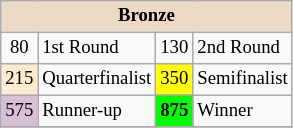<table class="wikitable" style="font-size:78%;">
<tr>
<th colspan=4 style="background:#ecd9c6;">Bronze</th>
</tr>
<tr>
<td align="center">80</td>
<td>1st Round</td>
<td align="center">130</td>
<td>2nd Round</td>
</tr>
<tr>
<td align="center" style="background:#ffebcd;">215</td>
<td>Quarterfinalist</td>
<td align="center" style="background:#ffff00;">350</td>
<td>Semifinalist</td>
</tr>
<tr>
<td align="center" style="background:#D8BFD8;">575</td>
<td>Runner-up</td>
<td align="center" style="background:#00ff00;font-weight:bold;">875</td>
<td>Winner</td>
</tr>
<tr>
</tr>
</table>
